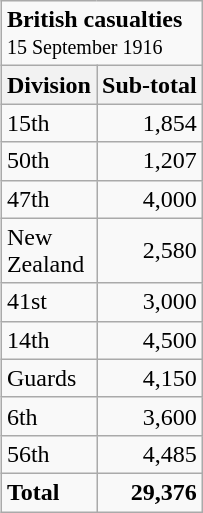<table class="wikitable" align=right style="margin:0 0 1em 1em">
<tr>
<td colspan="4" style="text-align: centre;"><strong>British casualties</strong><br><small>15 September 1916</small></td>
</tr>
<tr>
<th>Division</th>
<th>Sub-total</th>
</tr>
<tr>
<td>15th</td>
<td align="right">1,854</td>
</tr>
<tr>
<td>50th</td>
<td align="right">1,207</td>
</tr>
<tr>
<td>47th</td>
<td align="right">4,000</td>
</tr>
<tr>
<td>New<br>Zealand</td>
<td align="right">2,580</td>
</tr>
<tr>
<td>41st</td>
<td align="right">3,000</td>
</tr>
<tr>
<td>14th</td>
<td align="right">4,500</td>
</tr>
<tr>
<td>Guards</td>
<td align="right">4,150</td>
</tr>
<tr>
<td>6th</td>
<td align="right">3,600</td>
</tr>
<tr>
<td>56th</td>
<td align="right">4,485</td>
</tr>
<tr>
<td><strong>Total</strong></td>
<td align="right"><strong>29,376</strong></td>
</tr>
</table>
